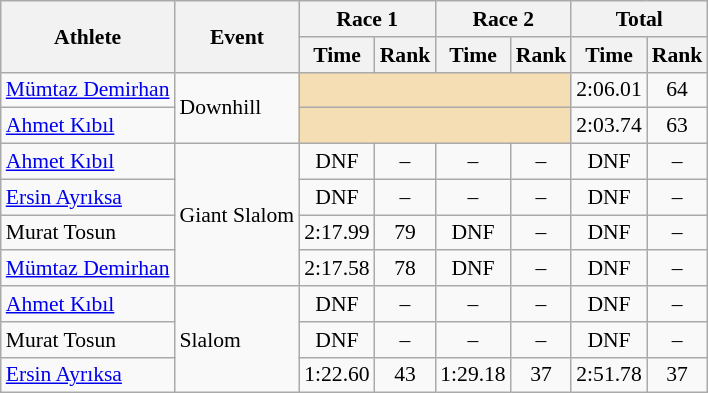<table class="wikitable" style="font-size:90%">
<tr>
<th rowspan="2">Athlete</th>
<th rowspan="2">Event</th>
<th colspan="2">Race 1</th>
<th colspan="2">Race 2</th>
<th colspan="2">Total</th>
</tr>
<tr>
<th>Time</th>
<th>Rank</th>
<th>Time</th>
<th>Rank</th>
<th>Time</th>
<th>Rank</th>
</tr>
<tr>
<td><a href='#'>Mümtaz Demirhan</a></td>
<td rowspan="2">Downhill</td>
<td colspan="4" bgcolor="wheat"></td>
<td align="center">2:06.01</td>
<td align="center">64</td>
</tr>
<tr>
<td><a href='#'>Ahmet Kıbıl</a></td>
<td colspan="4" bgcolor="wheat"></td>
<td align="center">2:03.74</td>
<td align="center">63</td>
</tr>
<tr>
<td><a href='#'>Ahmet Kıbıl</a></td>
<td rowspan="4">Giant Slalom</td>
<td align="center">DNF</td>
<td align="center">–</td>
<td align="center">–</td>
<td align="center">–</td>
<td align="center">DNF</td>
<td align="center">–</td>
</tr>
<tr>
<td><a href='#'>Ersin Ayrıksa</a></td>
<td align="center">DNF</td>
<td align="center">–</td>
<td align="center">–</td>
<td align="center">–</td>
<td align="center">DNF</td>
<td align="center">–</td>
</tr>
<tr>
<td>Murat Tosun</td>
<td align="center">2:17.99</td>
<td align="center">79</td>
<td align="center">DNF</td>
<td align="center">–</td>
<td align="center">DNF</td>
<td align="center">–</td>
</tr>
<tr>
<td><a href='#'>Mümtaz Demirhan</a></td>
<td align="center">2:17.58</td>
<td align="center">78</td>
<td align="center">DNF</td>
<td align="center">–</td>
<td align="center">DNF</td>
<td align="center">–</td>
</tr>
<tr>
<td><a href='#'>Ahmet Kıbıl</a></td>
<td rowspan="3">Slalom</td>
<td align="center">DNF</td>
<td align="center">–</td>
<td align="center">–</td>
<td align="center">–</td>
<td align="center">DNF</td>
<td align="center">–</td>
</tr>
<tr>
<td>Murat Tosun</td>
<td align="center">DNF</td>
<td align="center">–</td>
<td align="center">–</td>
<td align="center">–</td>
<td align="center">DNF</td>
<td align="center">–</td>
</tr>
<tr>
<td><a href='#'>Ersin Ayrıksa</a></td>
<td align="center">1:22.60</td>
<td align="center">43</td>
<td align="center">1:29.18</td>
<td align="center">37</td>
<td align="center">2:51.78</td>
<td align="center">37</td>
</tr>
</table>
